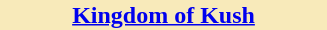<table style="float:right; width:222px; margin:0 0 1em 1em;">
<tr>
<th style="color:#black; background:#f8eaba; font-size:100%; text-align:center;"><a href='#'>Kingdom of Kush</a></th>
</tr>
<tr>
<td><br></td>
</tr>
</table>
